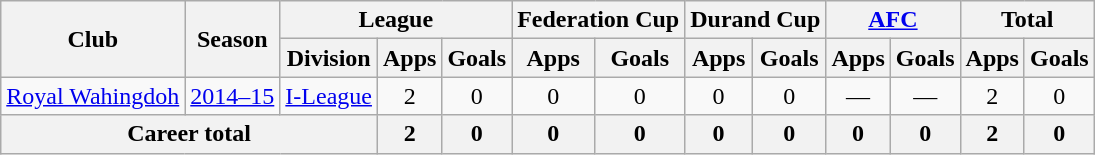<table class="wikitable" style="text-align: center;">
<tr>
<th rowspan="2">Club</th>
<th rowspan="2">Season</th>
<th colspan="3">League</th>
<th colspan="2">Federation Cup</th>
<th colspan="2">Durand Cup</th>
<th colspan="2"><a href='#'>AFC</a></th>
<th colspan="2">Total</th>
</tr>
<tr>
<th>Division</th>
<th>Apps</th>
<th>Goals</th>
<th>Apps</th>
<th>Goals</th>
<th>Apps</th>
<th>Goals</th>
<th>Apps</th>
<th>Goals</th>
<th>Apps</th>
<th>Goals</th>
</tr>
<tr>
<td rowspan="1"><a href='#'>Royal Wahingdoh</a></td>
<td><a href='#'>2014–15</a></td>
<td><a href='#'>I-League</a></td>
<td>2</td>
<td>0</td>
<td>0</td>
<td>0</td>
<td>0</td>
<td>0</td>
<td>—</td>
<td>—</td>
<td>2</td>
<td>0</td>
</tr>
<tr>
<th colspan="3">Career total</th>
<th>2</th>
<th>0</th>
<th>0</th>
<th>0</th>
<th>0</th>
<th>0</th>
<th>0</th>
<th>0</th>
<th>2</th>
<th>0</th>
</tr>
</table>
